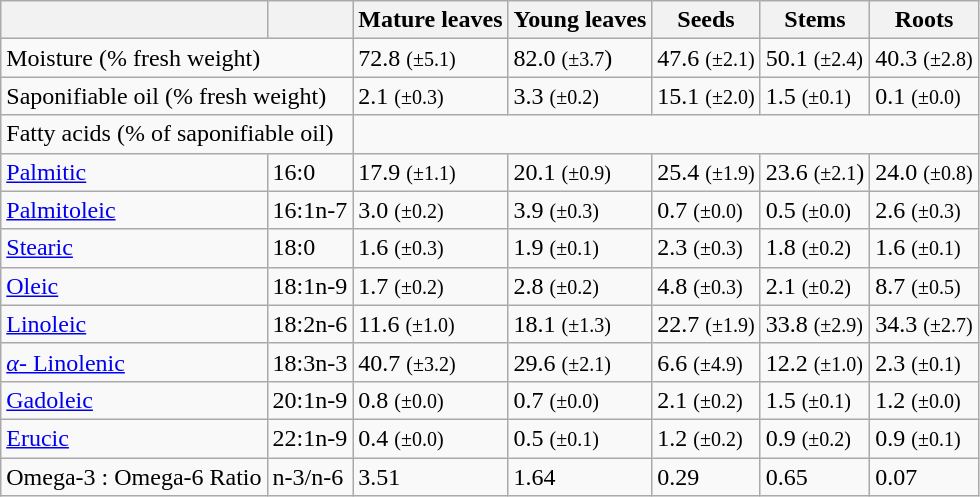<table class="wikitable">
<tr>
<th></th>
<th></th>
<th>Mature leaves</th>
<th>Young leaves</th>
<th>Seeds</th>
<th>Stems</th>
<th>Roots</th>
</tr>
<tr>
<td colspan="2">Moisture (% fresh weight)</td>
<td>72.8 <small>(±5.1)</small></td>
<td>82.0 <small>(±3.7</small>)</td>
<td>47.6 <small>(±2.1)</small></td>
<td>50.1 <small>(±2.4)</small></td>
<td>40.3 <small>(±2.8)</small></td>
</tr>
<tr>
<td colspan="2">Saponifiable oil (% fresh weight)</td>
<td>2.1 <small>(±0.3)</small></td>
<td>3.3 <small>(±0.2)</small></td>
<td>15.1 <small>(±2.0)</small></td>
<td>1.5 <small>(±0.1)</small></td>
<td>0.1 <small>(±0.0)</small></td>
</tr>
<tr>
<td colspan="2">Fatty acids (% of saponifiable oil)</td>
</tr>
<tr>
<td><a href='#'>Palmitic</a></td>
<td>16:0</td>
<td>17.9 <small>(±1.1)</small></td>
<td>20.1 <small>(±0.9)</small></td>
<td>25.4 <small>(±1.9)</small></td>
<td>23.6 <small>(±2.1</small>)</td>
<td>24.0 <small>(±0.8)</small></td>
</tr>
<tr>
<td><a href='#'>Palmitoleic</a></td>
<td class="nowrap">16:1n-7</td>
<td>3.0 <small>(±0.2)</small></td>
<td>3.9 <small>(±0.3)</small></td>
<td>0.7 <small>(±0.0)</small></td>
<td>0.5 <small>(±0.0)</small></td>
<td>2.6 <small>(±0.3)</small></td>
</tr>
<tr>
<td><a href='#'>Stearic</a></td>
<td>18:0</td>
<td>1.6 <small>(±0.3)</small></td>
<td>1.9 <small>(±0.1)</small></td>
<td>2.3 <small>(±0.3)</small></td>
<td>1.8 <small>(±0.2)</small></td>
<td>1.6 <small>(±0.1)</small></td>
</tr>
<tr>
<td><a href='#'>Oleic</a></td>
<td>18:1n-9</td>
<td>1.7 <small>(±0.2)</small></td>
<td>2.8 <small>(±0.2)</small></td>
<td>4.8 <small>(±0.3)</small></td>
<td>2.1 <small>(±0.2)</small></td>
<td>8.7 <small>(±0.5)</small></td>
</tr>
<tr>
<td><a href='#'>Linoleic</a></td>
<td>18:2n-6</td>
<td>11.6 <small>(±1.0)</small></td>
<td>18.1 <small>(±1.3)</small></td>
<td>22.7 <small>(±1.9)</small></td>
<td>33.8 <small>(±2.9)</small></td>
<td>34.3 <small>(±2.7)</small></td>
</tr>
<tr>
<td><em><a href='#'>α</a></em><a href='#'>- Linolenic</a></td>
<td>18:3n-3</td>
<td>40.7 <small>(±3.2)</small></td>
<td>29.6 <small>(±2.1)</small></td>
<td>6.6 <small>(±4.9)</small></td>
<td>12.2 <small>(±1.0)</small></td>
<td>2.3 <small>(±0.1)</small></td>
</tr>
<tr>
<td><a href='#'>Gadoleic</a></td>
<td>20:1n-9</td>
<td>0.8 <small>(±0.0)</small></td>
<td>0.7 <small>(±0.0)</small></td>
<td>2.1 <small>(±0.2)</small></td>
<td>1.5 <small>(±0.1)</small></td>
<td>1.2 <small>(±0.0)</small></td>
</tr>
<tr>
<td><a href='#'>Erucic</a></td>
<td>22:1n-9</td>
<td>0.4 <small>(±0.0)</small></td>
<td>0.5 <small>(±0.1)</small></td>
<td>1.2 <small>(±0.2)</small></td>
<td>0.9 <small>(±0.2)</small></td>
<td>0.9 <small>(±0.1)</small></td>
</tr>
<tr>
<td>Omega-3 : Omega-6 Ratio</td>
<td>n-3/n-6</td>
<td>3.51</td>
<td>1.64</td>
<td>0.29</td>
<td>0.65</td>
<td>0.07</td>
</tr>
</table>
